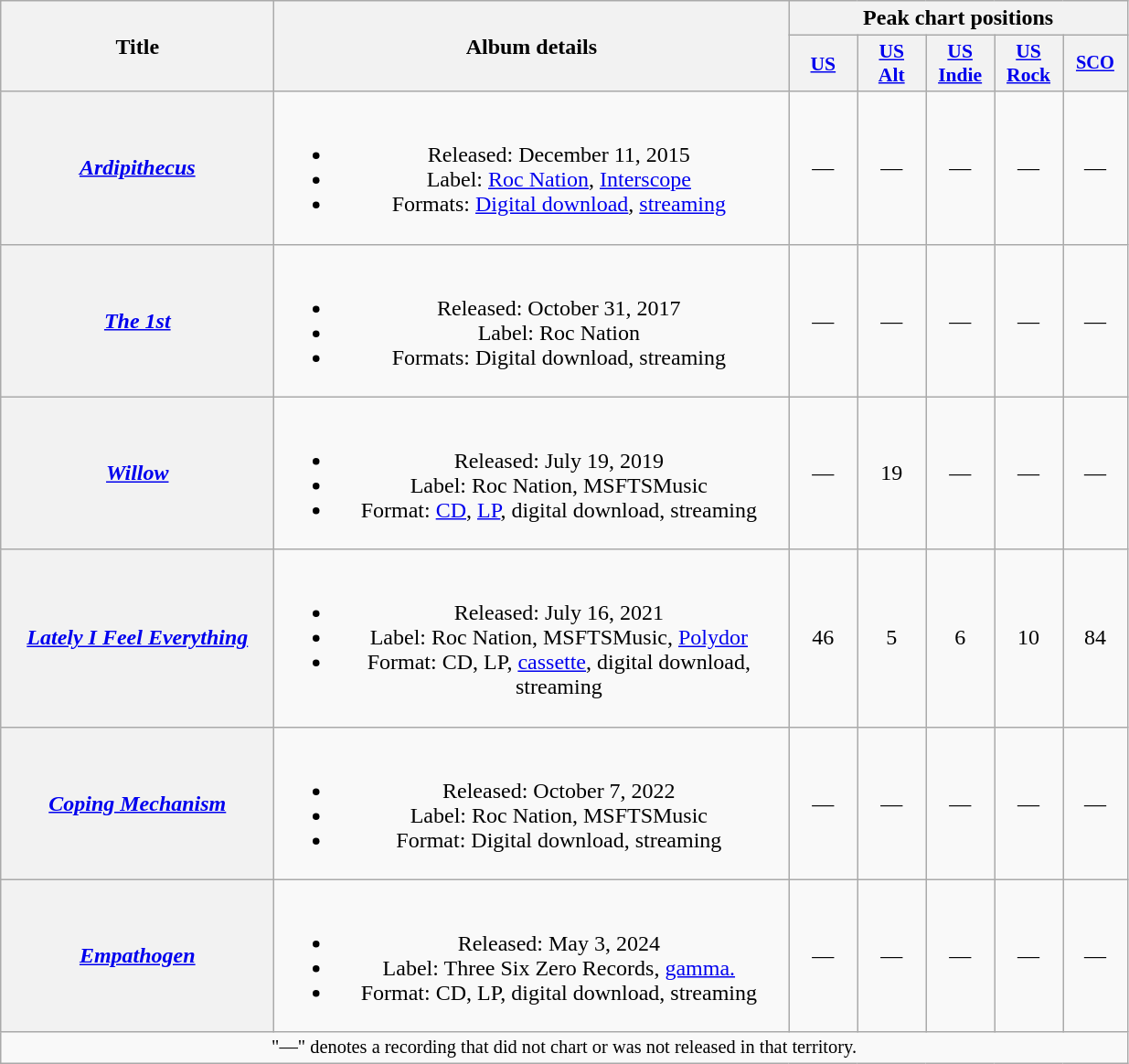<table class="wikitable plainrowheaders" style="text-align:center;">
<tr>
<th scope="col" rowspan="2" style="width:12em;">Title</th>
<th scope="col" rowspan="2" style="width:23em;">Album details</th>
<th scope="col" colspan="5">Peak chart positions</th>
</tr>
<tr>
<th scope="col" style="width:3em;font-size:90%;"><a href='#'>US</a><br></th>
<th scope="col" style="width:3em;font-size:90%;"><a href='#'>US<br>Alt</a><br></th>
<th scope="col" style="width:3em;font-size:90%;"><a href='#'>US<br>Indie</a><br></th>
<th scope="col" style="width:3em;font-size:90%;"><a href='#'>US<br>Rock</a><br></th>
<th scope="col" style="width:3em;font-size:85%;"><a href='#'>SCO</a><br></th>
</tr>
<tr>
<th scope="row"><em><a href='#'>Ardipithecus</a></em></th>
<td><br><ul><li>Released: December 11, 2015</li><li>Label: <a href='#'>Roc Nation</a>, <a href='#'>Interscope</a></li><li>Formats: <a href='#'>Digital download</a>, <a href='#'>streaming</a></li></ul></td>
<td>—</td>
<td>—</td>
<td>—</td>
<td>—</td>
<td>—</td>
</tr>
<tr>
<th scope="row"><em><a href='#'>The 1st</a></em></th>
<td><br><ul><li>Released: October 31, 2017</li><li>Label: Roc Nation</li><li>Formats: Digital download, streaming</li></ul></td>
<td>—</td>
<td>—</td>
<td>—</td>
<td>—</td>
<td>—</td>
</tr>
<tr>
<th scope="row"><em><a href='#'>Willow</a></em></th>
<td><br><ul><li>Released: July 19, 2019</li><li>Label: Roc Nation, MSFTSMusic</li><li>Format: <a href='#'>CD</a>, <a href='#'>LP</a>, digital download, streaming</li></ul></td>
<td>—</td>
<td>19</td>
<td>—</td>
<td>—</td>
<td>—</td>
</tr>
<tr>
<th scope="row"><em><a href='#'>Lately I Feel Everything</a></em></th>
<td><br><ul><li>Released: July 16, 2021</li><li>Label: Roc Nation, MSFTSMusic, <a href='#'>Polydor</a></li><li>Format: CD, LP, <a href='#'>cassette</a>, digital download, streaming</li></ul></td>
<td>46</td>
<td>5</td>
<td>6</td>
<td>10</td>
<td>84</td>
</tr>
<tr>
<th scope="row"><em><a href='#'>Coping Mechanism</a></em></th>
<td><br><ul><li>Released: October 7, 2022</li><li>Label: Roc Nation, MSFTSMusic</li><li>Format: Digital download, streaming</li></ul></td>
<td>—</td>
<td>—</td>
<td>—</td>
<td>—</td>
<td>—</td>
</tr>
<tr>
<th scope="row"><em><a href='#'>Empathogen</a></em></th>
<td><br><ul><li>Released: May 3, 2024</li><li>Label: Three Six Zero Records, <a href='#'>gamma.</a></li><li>Format: CD, LP, digital download, streaming</li></ul></td>
<td>—</td>
<td>—</td>
<td>—</td>
<td>—</td>
<td>—</td>
</tr>
<tr>
<td colspan="7" style="font-size:85%">"—" denotes a recording that did not chart or was not released in that territory.</td>
</tr>
</table>
